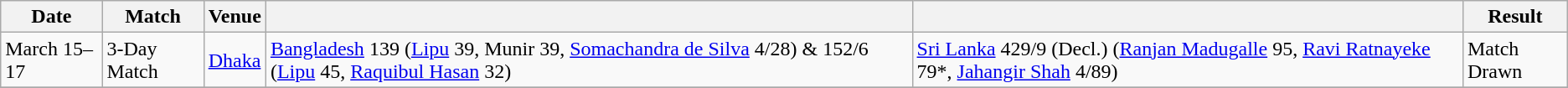<table class="wikitable">
<tr>
<th>Date</th>
<th>Match</th>
<th>Venue</th>
<th></th>
<th></th>
<th>Result</th>
</tr>
<tr>
<td>March 15–17</td>
<td>3-Day Match</td>
<td><a href='#'>Dhaka</a></td>
<td><a href='#'>Bangladesh</a> 139 (<a href='#'>Lipu</a> 39, Munir 39, <a href='#'>Somachandra de Silva</a> 4/28) & 152/6 (<a href='#'>Lipu</a> 45, <a href='#'>Raquibul Hasan</a> 32)</td>
<td><a href='#'>Sri Lanka</a> 429/9 (Decl.) (<a href='#'>Ranjan Madugalle</a> 95, <a href='#'>Ravi Ratnayeke</a> 79*, <a href='#'>Jahangir Shah</a> 4/89)</td>
<td>Match Drawn</td>
</tr>
<tr>
</tr>
</table>
